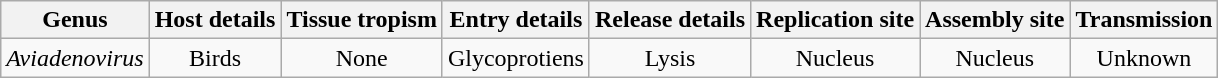<table class="wikitable sortable" style="text-align:center">
<tr>
<th>Genus</th>
<th>Host details</th>
<th>Tissue tropism</th>
<th>Entry details</th>
<th>Release details</th>
<th>Replication site</th>
<th>Assembly site</th>
<th>Transmission</th>
</tr>
<tr>
<td><em>Aviadenovirus</em></td>
<td>Birds</td>
<td>None</td>
<td>Glycoprotiens</td>
<td>Lysis</td>
<td>Nucleus</td>
<td>Nucleus</td>
<td>Unknown</td>
</tr>
</table>
